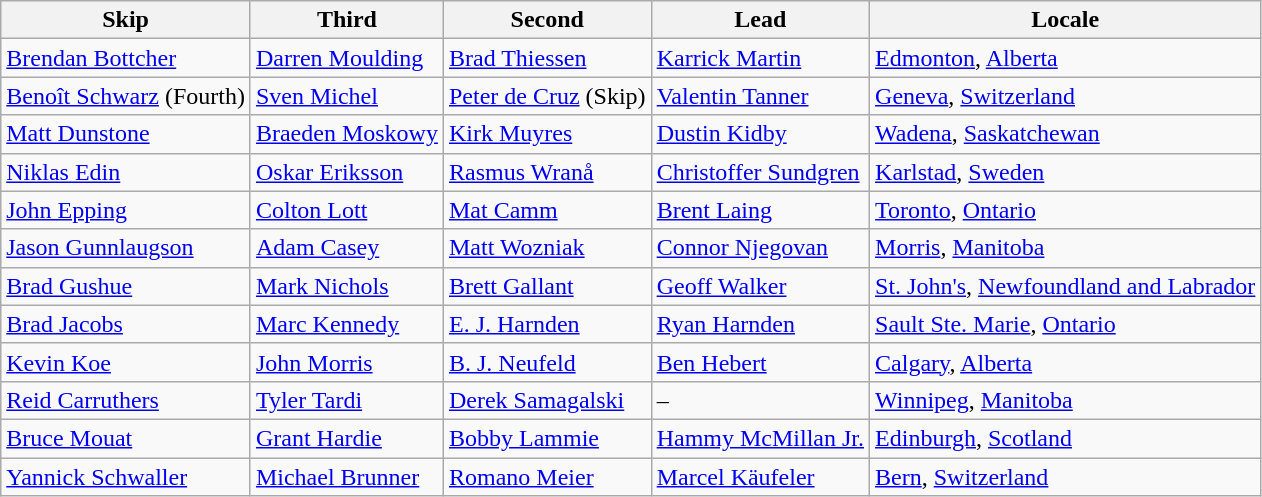<table class=wikitable>
<tr>
<th>Skip</th>
<th>Third</th>
<th>Second</th>
<th>Lead</th>
<th>Locale</th>
</tr>
<tr>
<td><a href='#'>Brendan Bottcher</a></td>
<td><a href='#'>Darren Moulding</a></td>
<td><a href='#'>Brad Thiessen</a></td>
<td><a href='#'>Karrick Martin</a></td>
<td> <a href='#'>Edmonton</a>, <a href='#'>Alberta</a></td>
</tr>
<tr>
<td><a href='#'>Benoît Schwarz</a> (Fourth)</td>
<td><a href='#'>Sven Michel</a></td>
<td><a href='#'>Peter de Cruz</a> (Skip)</td>
<td><a href='#'>Valentin Tanner</a></td>
<td> <a href='#'>Geneva</a>, <a href='#'>Switzerland</a></td>
</tr>
<tr>
<td><a href='#'>Matt Dunstone</a></td>
<td><a href='#'>Braeden Moskowy</a></td>
<td><a href='#'>Kirk Muyres</a></td>
<td><a href='#'>Dustin Kidby</a></td>
<td> <a href='#'>Wadena</a>, <a href='#'>Saskatchewan</a></td>
</tr>
<tr>
<td><a href='#'>Niklas Edin</a></td>
<td><a href='#'>Oskar Eriksson</a></td>
<td><a href='#'>Rasmus Wranå</a></td>
<td><a href='#'>Christoffer Sundgren</a></td>
<td> <a href='#'>Karlstad</a>, <a href='#'>Sweden</a></td>
</tr>
<tr>
<td><a href='#'>John Epping</a></td>
<td><a href='#'>Colton Lott</a></td>
<td><a href='#'>Mat Camm</a></td>
<td><a href='#'>Brent Laing</a></td>
<td> <a href='#'>Toronto</a>, <a href='#'>Ontario</a></td>
</tr>
<tr>
<td><a href='#'>Jason Gunnlaugson</a></td>
<td><a href='#'>Adam Casey</a></td>
<td><a href='#'>Matt Wozniak</a></td>
<td><a href='#'>Connor Njegovan</a></td>
<td> <a href='#'>Morris</a>, <a href='#'>Manitoba</a></td>
</tr>
<tr>
<td><a href='#'>Brad Gushue</a></td>
<td><a href='#'>Mark Nichols</a></td>
<td><a href='#'>Brett Gallant</a></td>
<td><a href='#'>Geoff Walker</a></td>
<td> <a href='#'>St. John's</a>, <a href='#'>Newfoundland and Labrador</a></td>
</tr>
<tr>
<td><a href='#'>Brad Jacobs</a></td>
<td><a href='#'>Marc Kennedy</a></td>
<td><a href='#'>E. J. Harnden</a></td>
<td><a href='#'>Ryan Harnden</a></td>
<td> <a href='#'>Sault Ste. Marie</a>, <a href='#'>Ontario</a></td>
</tr>
<tr>
<td><a href='#'>Kevin Koe</a></td>
<td><a href='#'>John Morris</a></td>
<td><a href='#'>B. J. Neufeld</a></td>
<td><a href='#'>Ben Hebert</a></td>
<td> <a href='#'>Calgary</a>, <a href='#'>Alberta</a></td>
</tr>
<tr>
<td><a href='#'>Reid Carruthers</a></td>
<td><a href='#'>Tyler Tardi</a></td>
<td><a href='#'>Derek Samagalski</a></td>
<td>–</td>
<td> <a href='#'>Winnipeg</a>, <a href='#'>Manitoba</a></td>
</tr>
<tr>
<td><a href='#'>Bruce Mouat</a></td>
<td><a href='#'>Grant Hardie</a></td>
<td><a href='#'>Bobby Lammie</a></td>
<td><a href='#'>Hammy McMillan Jr.</a></td>
<td> <a href='#'>Edinburgh</a>, <a href='#'>Scotland</a></td>
</tr>
<tr>
<td><a href='#'>Yannick Schwaller</a></td>
<td><a href='#'>Michael Brunner</a></td>
<td><a href='#'>Romano Meier</a></td>
<td><a href='#'>Marcel Käufeler</a></td>
<td> <a href='#'>Bern</a>, <a href='#'>Switzerland</a></td>
</tr>
</table>
